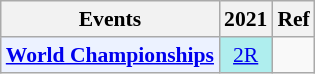<table style='font-size: 90%; text-align:center;' class='wikitable'>
<tr>
<th>Events</th>
<th>2021</th>
<th>Ref</th>
</tr>
<tr>
<td bgcolor="#ECF2FF"; align="left"><strong><a href='#'>World Championships</a></strong></td>
<td bgcolor=AFEEEE><a href='#'>2R</a></td>
<td></td>
</tr>
</table>
